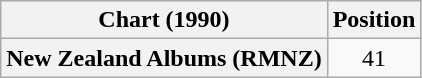<table class="wikitable plainrowheaders" style="text-align:center">
<tr>
<th scope="col">Chart (1990)</th>
<th scope="col">Position</th>
</tr>
<tr>
<th scope="row">New Zealand Albums (RMNZ)</th>
<td>41</td>
</tr>
</table>
